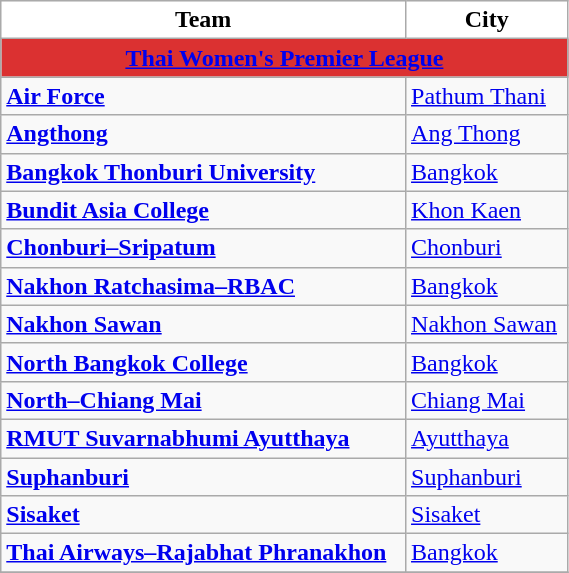<table class="wikitable collapsible autocollapse" style="text-align:left; width:30%;">
<tr>
<th style="background:white">Team</th>
<th style="background:white">City</th>
</tr>
<tr>
<th style="background:#DB3131;" colspan="6"><a href='#'><span>Thai Women's Premier League</span></a></th>
</tr>
<tr>
<td><strong><a href='#'>Air Force</a></strong></td>
<td><a href='#'>Pathum Thani</a></td>
</tr>
<tr>
<td><strong><a href='#'>Angthong</a></strong></td>
<td><a href='#'>Ang Thong</a></td>
</tr>
<tr>
<td><strong><a href='#'>Bangkok Thonburi University</a></strong></td>
<td><a href='#'>Bangkok</a></td>
</tr>
<tr>
<td><strong><a href='#'>Bundit Asia College</a></strong></td>
<td><a href='#'>Khon Kaen</a></td>
</tr>
<tr>
<td><strong><a href='#'>Chonburi–Sripatum</a></strong></td>
<td><a href='#'>Chonburi</a></td>
</tr>
<tr>
<td><strong><a href='#'>Nakhon Ratchasima–RBAC</a></strong></td>
<td><a href='#'>Bangkok</a></td>
</tr>
<tr>
<td><strong><a href='#'>Nakhon Sawan</a></strong></td>
<td><a href='#'>Nakhon Sawan</a></td>
</tr>
<tr>
<td><strong><a href='#'>North Bangkok College</a></strong></td>
<td><a href='#'>Bangkok</a></td>
</tr>
<tr>
<td><strong><a href='#'>North–Chiang Mai</a></strong></td>
<td><a href='#'>Chiang Mai</a></td>
</tr>
<tr>
<td><strong><a href='#'>RMUT Suvarnabhumi Ayutthaya</a></strong></td>
<td><a href='#'>Ayutthaya</a></td>
</tr>
<tr>
<td><strong><a href='#'>Suphanburi</a></strong></td>
<td><a href='#'>Suphanburi</a></td>
</tr>
<tr>
<td><strong><a href='#'>Sisaket</a></strong></td>
<td><a href='#'>Sisaket</a></td>
</tr>
<tr>
<td><strong><a href='#'>Thai Airways–Rajabhat Phranakhon</a></strong></td>
<td><a href='#'>Bangkok</a></td>
</tr>
<tr>
</tr>
</table>
